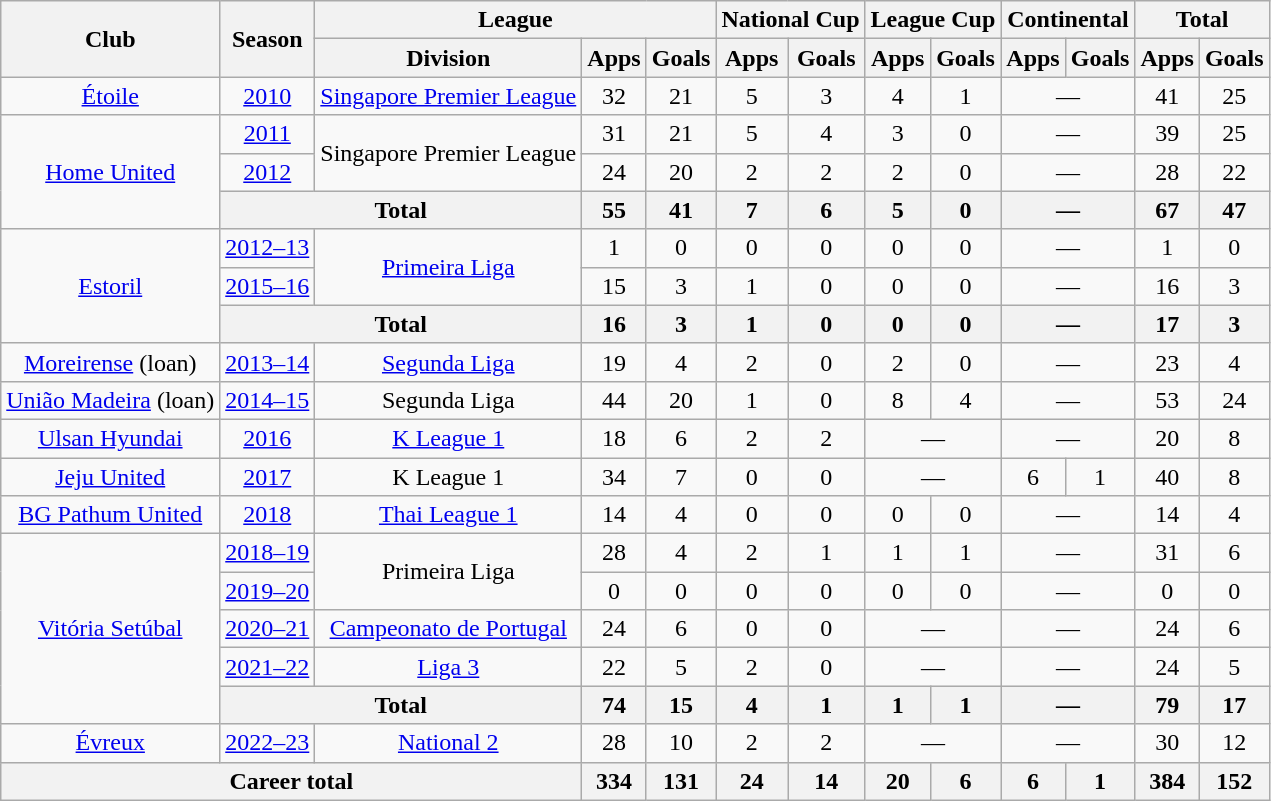<table class="wikitable" style="text-align: center;">
<tr>
<th rowspan="2">Club</th>
<th rowspan="2">Season</th>
<th colspan="3">League</th>
<th colspan="2">National Cup</th>
<th colspan="2">League Cup</th>
<th colspan="2">Continental</th>
<th colspan="2">Total</th>
</tr>
<tr>
<th>Division</th>
<th>Apps</th>
<th>Goals</th>
<th>Apps</th>
<th>Goals</th>
<th>Apps</th>
<th>Goals</th>
<th>Apps</th>
<th>Goals</th>
<th>Apps</th>
<th>Goals</th>
</tr>
<tr>
<td><a href='#'>Étoile</a></td>
<td><a href='#'>2010</a></td>
<td><a href='#'>Singapore Premier League</a></td>
<td>32</td>
<td>21</td>
<td>5</td>
<td>3</td>
<td>4</td>
<td>1</td>
<td colspan="2">—</td>
<td>41</td>
<td>25</td>
</tr>
<tr>
<td rowspan="3"><a href='#'>Home United</a></td>
<td><a href='#'>2011</a></td>
<td rowspan="2">Singapore Premier League</td>
<td>31</td>
<td>21</td>
<td>5</td>
<td>4</td>
<td>3</td>
<td>0</td>
<td colspan="2">—</td>
<td>39</td>
<td>25</td>
</tr>
<tr>
<td><a href='#'>2012</a></td>
<td>24</td>
<td>20</td>
<td>2</td>
<td>2</td>
<td>2</td>
<td>0</td>
<td colspan="2">—</td>
<td>28</td>
<td>22</td>
</tr>
<tr>
<th colspan="2">Total</th>
<th>55</th>
<th>41</th>
<th>7</th>
<th>6</th>
<th>5</th>
<th>0</th>
<th colspan="2">—</th>
<th>67</th>
<th>47</th>
</tr>
<tr>
<td rowspan="3"><a href='#'>Estoril</a></td>
<td><a href='#'>2012–13</a></td>
<td rowspan="2"><a href='#'>Primeira Liga</a></td>
<td>1</td>
<td>0</td>
<td>0</td>
<td>0</td>
<td>0</td>
<td>0</td>
<td colspan="2">—</td>
<td>1</td>
<td>0</td>
</tr>
<tr>
<td><a href='#'>2015–16</a></td>
<td>15</td>
<td>3</td>
<td>1</td>
<td>0</td>
<td>0</td>
<td>0</td>
<td colspan="2">—</td>
<td>16</td>
<td>3</td>
</tr>
<tr>
<th colspan="2">Total</th>
<th>16</th>
<th>3</th>
<th>1</th>
<th>0</th>
<th>0</th>
<th>0</th>
<th colspan="2">—</th>
<th>17</th>
<th>3</th>
</tr>
<tr>
<td><a href='#'>Moreirense</a> (loan)</td>
<td><a href='#'>2013–14</a></td>
<td><a href='#'>Segunda Liga</a></td>
<td>19</td>
<td>4</td>
<td>2</td>
<td>0</td>
<td>2</td>
<td>0</td>
<td colspan="2">—</td>
<td>23</td>
<td>4</td>
</tr>
<tr>
<td><a href='#'>União Madeira</a> (loan)</td>
<td><a href='#'>2014–15</a></td>
<td>Segunda Liga</td>
<td>44</td>
<td>20</td>
<td>1</td>
<td>0</td>
<td>8</td>
<td>4</td>
<td colspan="2">—</td>
<td>53</td>
<td>24</td>
</tr>
<tr>
<td><a href='#'>Ulsan Hyundai</a></td>
<td><a href='#'>2016</a></td>
<td><a href='#'>K League 1</a></td>
<td>18</td>
<td>6</td>
<td>2</td>
<td>2</td>
<td colspan="2">—</td>
<td colspan="2">—</td>
<td>20</td>
<td>8</td>
</tr>
<tr>
<td><a href='#'>Jeju United</a></td>
<td><a href='#'>2017</a></td>
<td>K League 1</td>
<td>34</td>
<td>7</td>
<td>0</td>
<td>0</td>
<td colspan="2">—</td>
<td>6</td>
<td>1</td>
<td>40</td>
<td>8</td>
</tr>
<tr>
<td><a href='#'>BG Pathum United</a></td>
<td><a href='#'>2018</a></td>
<td><a href='#'>Thai League 1</a></td>
<td>14</td>
<td>4</td>
<td>0</td>
<td>0</td>
<td>0</td>
<td>0</td>
<td colspan="2">—</td>
<td>14</td>
<td>4</td>
</tr>
<tr>
<td rowspan="5"><a href='#'>Vitória Setúbal</a></td>
<td><a href='#'>2018–19</a></td>
<td rowspan="2">Primeira Liga</td>
<td>28</td>
<td>4</td>
<td>2</td>
<td>1</td>
<td>1</td>
<td>1</td>
<td colspan="2">—</td>
<td>31</td>
<td>6</td>
</tr>
<tr>
<td><a href='#'>2019–20</a></td>
<td>0</td>
<td>0</td>
<td>0</td>
<td>0</td>
<td>0</td>
<td>0</td>
<td colspan="2">—</td>
<td>0</td>
<td>0</td>
</tr>
<tr>
<td><a href='#'>2020–21</a></td>
<td><a href='#'>Campeonato de Portugal</a></td>
<td>24</td>
<td>6</td>
<td>0</td>
<td>0</td>
<td colspan="2">—</td>
<td colspan="2">—</td>
<td>24</td>
<td>6</td>
</tr>
<tr>
<td><a href='#'>2021–22</a></td>
<td><a href='#'>Liga 3</a></td>
<td>22</td>
<td>5</td>
<td>2</td>
<td>0</td>
<td colspan="2">—</td>
<td colspan="2">—</td>
<td>24</td>
<td>5</td>
</tr>
<tr>
<th colspan="2">Total</th>
<th>74</th>
<th>15</th>
<th>4</th>
<th>1</th>
<th>1</th>
<th>1</th>
<th colspan="2">—</th>
<th>79</th>
<th>17</th>
</tr>
<tr>
<td><a href='#'>Évreux</a></td>
<td><a href='#'>2022–23</a></td>
<td><a href='#'>National 2</a></td>
<td>28</td>
<td>10</td>
<td>2</td>
<td>2</td>
<td colspan="2">—</td>
<td colspan="2">—</td>
<td>30</td>
<td>12</td>
</tr>
<tr>
<th colspan="3">Career total</th>
<th>334</th>
<th>131</th>
<th>24</th>
<th>14</th>
<th>20</th>
<th>6</th>
<th>6</th>
<th>1</th>
<th>384</th>
<th>152</th>
</tr>
</table>
